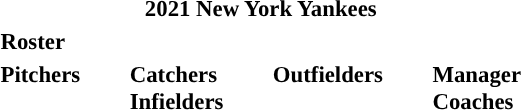<table class="toccolours" style="font-size: 95%;">
<tr>
<th colspan="10">2021 New York Yankees</th>
</tr>
<tr>
<td colspan="10"><strong>Roster</strong></td>
</tr>
<tr>
<td valign="top"><strong>Pitchers</strong><br>




























</td>
<td style="width:25px;"></td>
<td valign="top"><strong>Catchers</strong><br>


<strong>Infielders</strong>










</td>
<td style="width:25px;"></td>
<td valign="top"><strong>Outfielders</strong><br>













</td>
<td style="width:25px;"></td>
<td valign="top"><strong>Manager</strong><br>
<strong>Coaches</strong>
 
 
 
 
 
 

 
 
 </td>
</tr>
</table>
